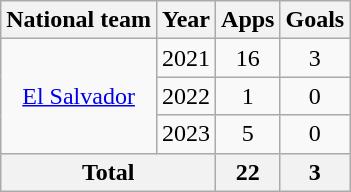<table class="wikitable" style="text-align:center">
<tr>
<th>National team</th>
<th>Year</th>
<th>Apps</th>
<th>Goals</th>
</tr>
<tr>
<td rowspan="3"><a href='#'>El Salvador</a></td>
<td>2021</td>
<td>16</td>
<td>3</td>
</tr>
<tr>
<td>2022</td>
<td>1</td>
<td>0</td>
</tr>
<tr>
<td>2023</td>
<td>5</td>
<td>0</td>
</tr>
<tr>
<th colspan="2">Total</th>
<th>22</th>
<th>3</th>
</tr>
</table>
